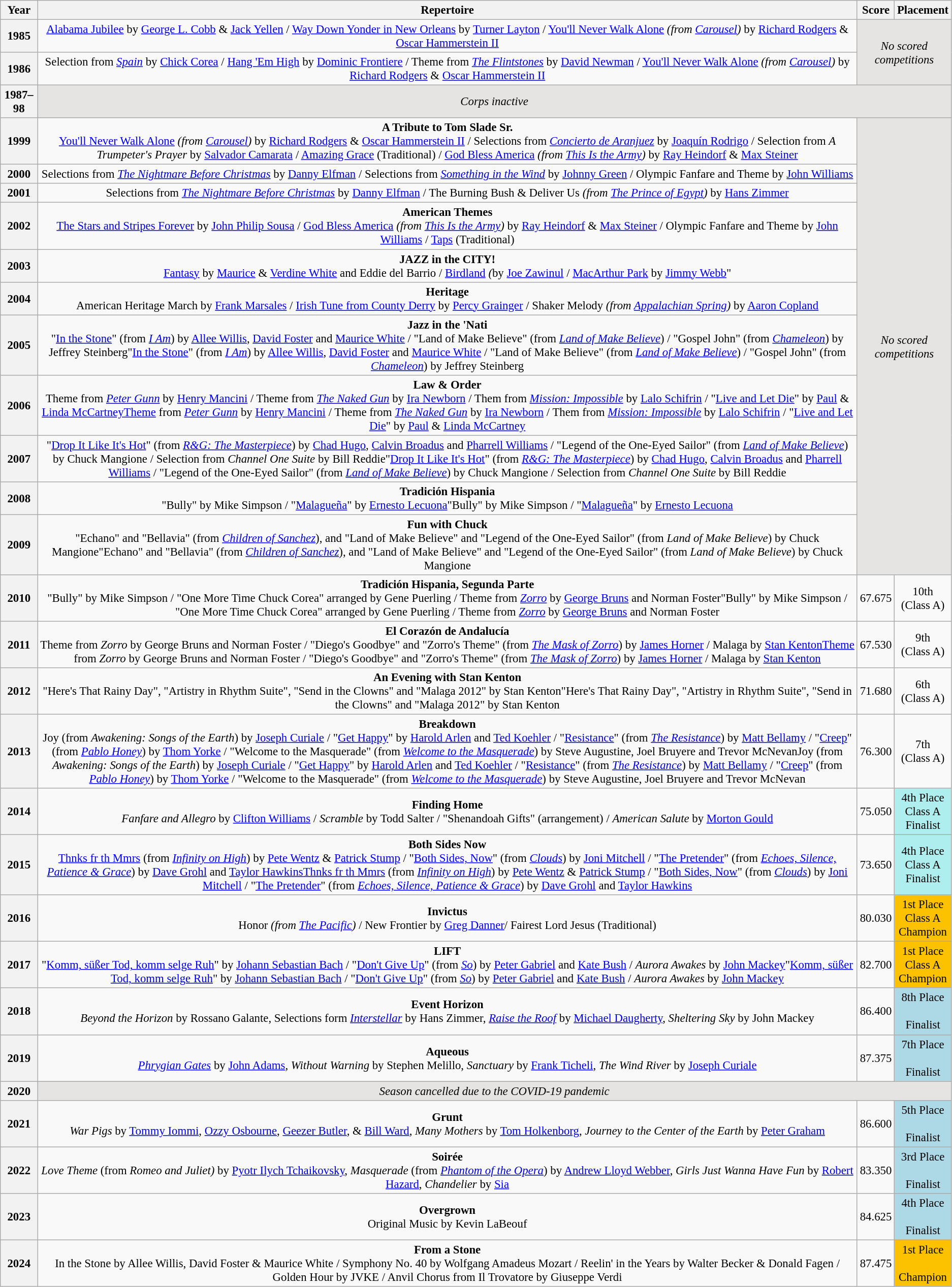<table class="wikitable" style="text-align: center; font-size:95%;">
<tr>
<th scope="col">Year</th>
<th scope="col">Repertoire</th>
<th scope="col">Score</th>
<th scope="col">Placement</th>
</tr>
<tr>
<th scope="row">1985</th>
<td><a href='#'>Alabama Jubilee</a> by <a href='#'>George L. Cobb</a> & <a href='#'>Jack Yellen</a>  /  <a href='#'>Way Down Yonder in New Orleans</a> by <a href='#'>Turner Layton</a> / <a href='#'>You'll Never Walk Alone</a> <em>(from <a href='#'>Carousel</a>)</em> by <a href='#'>Richard Rodgers</a> & <a href='#'>Oscar Hammerstein II</a></td>
<td colspan="2" rowspan="2" bgcolor="e5e4e2"><em>No scored<br>competitions</em></td>
</tr>
<tr>
<th scope="row">1986</th>
<td>Selection from <a href='#'><em>Spain</em></a> by <a href='#'>Chick Corea</a> / <a href='#'>Hang 'Em High</a> by <a href='#'>Dominic Frontiere</a> / Theme from <em><a href='#'>The Flintstones</a></em> by <a href='#'>David Newman</a> / <a href='#'>You'll Never Walk Alone</a> <em>(from <a href='#'>Carousel</a>)</em> by <a href='#'>Richard Rodgers</a> & <a href='#'>Oscar Hammerstein II</a></td>
</tr>
<tr>
<th scope="row">1987–98</th>
<td colspan="3" bgcolor="e5e4e2"><em>Corps inactive</em></td>
</tr>
<tr>
<th scope="row">1999</th>
<td><strong>A Tribute to Tom Slade Sr.</strong><br><a href='#'>You'll Never Walk Alone</a> <em>(from <a href='#'>Carousel</a>)</em> by <a href='#'>Richard Rodgers</a> & <a href='#'>Oscar Hammerstein II</a> / Selections from <em><a href='#'>Concierto de Aranjuez</a></em> by <a href='#'>Joaquín Rodrigo</a> / Selection from <em>A Trumpeter's Prayer</em> by <a href='#'>Salvador Camarata</a> / <a href='#'>Amazing Grace</a> (Traditional) / <a href='#'>God Bless America</a> <em>(from <a href='#'>This Is the Army</a>)</em> by <a href='#'>Ray Heindorf</a> &  <a href='#'>Max Steiner</a></td>
<td colspan="2" rowspan="11" bgcolor="e5e4e2"><em>No scored<br>competitions</em></td>
</tr>
<tr>
<th scope="row">2000</th>
<td>Selections from <em><a href='#'>The Nightmare Before Christmas</a></em> by <a href='#'>Danny Elfman</a> / Selections from <em><a href='#'>Something in the Wind</a></em> by <a href='#'>Johnny Green</a> / Olympic Fanfare and Theme by <a href='#'>John Williams</a></td>
</tr>
<tr>
<th scope="row">2001</th>
<td>Selections from <em><a href='#'>The Nightmare Before Christmas</a></em> by <a href='#'>Danny Elfman</a> / The Burning Bush & Deliver Us <em>(from <a href='#'>The Prince of Egypt</a>)</em> by <a href='#'>Hans Zimmer</a></td>
</tr>
<tr>
<th scope="row">2002</th>
<td><strong>American Themes</strong><br><a href='#'>The Stars and Stripes Forever</a> by <a href='#'>John Philip Sousa</a> / <a href='#'>God Bless America</a> <em>(from <a href='#'>This Is the Army</a>)</em> by <a href='#'>Ray Heindorf</a> &  <a href='#'>Max Steiner</a> / Olympic Fanfare and Theme by <a href='#'>John Williams</a> / <a href='#'>Taps</a> (Traditional)</td>
</tr>
<tr>
<th scope="row">2003</th>
<td><strong>JAZZ in the CITY!</strong><br><a href='#'>Fantasy</a> by <a href='#'>Maurice</a> & <a href='#'>Verdine White</a> and Eddie del Barrio / <a href='#'>Birdland</a> <em>(</em>by <a href='#'>Joe Zawinul</a> / <a href='#'>MacArthur Park</a> by <a href='#'>Jimmy Webb</a>"</td>
</tr>
<tr>
<th scope="row">2004</th>
<td><strong>Heritage</strong><br>American Heritage March by <a href='#'>Frank Marsales</a> / <a href='#'>Irish Tune from County Derry</a> by <a href='#'>Percy Grainger</a> / Shaker Melody <em>(from <a href='#'>Appalachian Spring</a>)</em> by <a href='#'>Aaron Copland</a></td>
</tr>
<tr>
<th scope="row">2005</th>
<td><strong>Jazz in the 'Nati</strong><br>"<a href='#'>In the Stone</a>" (from <a href='#'><em>I Am</em></a>) by <a href='#'>Allee Willis</a>, <a href='#'>David Foster</a> and <a href='#'>Maurice White</a> / "Land of Make Believe" (from <a href='#'><em>Land of Make Believe</em></a>) / "Gospel John" (from <a href='#'><em>Chameleon</em></a>) by Jeffrey Steinberg"<a href='#'>In the Stone</a>" (from <a href='#'><em>I Am</em></a>) by <a href='#'>Allee Willis</a>, <a href='#'>David Foster</a> and <a href='#'>Maurice White</a> / "Land of Make Believe" (from <a href='#'><em>Land of Make Believe</em></a>) / "Gospel John" (from <a href='#'><em>Chameleon</em></a>) by Jeffrey Steinberg</td>
</tr>
<tr>
<th scope="row">2006</th>
<td><strong>Law & Order</strong><br>Theme from <a href='#'><em>Peter Gunn</em></a> by <a href='#'>Henry Mancini</a> / Theme from <a href='#'><em>The Naked Gun</em></a> by <a href='#'>Ira Newborn</a> / Them from <a href='#'><em>Mission: Impossible</em></a> by <a href='#'>Lalo Schifrin</a> / "<a href='#'>Live and Let Die</a>" by <a href='#'>Paul</a> & <a href='#'>Linda McCartneyTheme</a> from <a href='#'><em>Peter Gunn</em></a> by <a href='#'>Henry Mancini</a> / Theme from <a href='#'><em>The Naked Gun</em></a> by <a href='#'>Ira Newborn</a> / Them from <a href='#'><em>Mission: Impossible</em></a> by <a href='#'>Lalo Schifrin</a> / "<a href='#'>Live and Let Die</a>" by <a href='#'>Paul</a> & <a href='#'>Linda McCartney</a></td>
</tr>
<tr>
<th scope="row">2007</th>
<td>"<a href='#'>Drop It Like It's Hot</a>" (from <a href='#'><em>R&G: The Masterpiece</em></a>) by <a href='#'>Chad Hugo</a>, <a href='#'>Calvin Broadus</a> and <a href='#'>Pharrell Williams</a> / "Legend of the One-Eyed Sailor" (from <a href='#'><em>Land of Make Believe</em></a>) by Chuck Mangione / Selection from <em>Channel One Suite</em> by Bill Reddie"<a href='#'>Drop It Like It's Hot</a>" (from <a href='#'><em>R&G: The Masterpiece</em></a>) by <a href='#'>Chad Hugo</a>, <a href='#'>Calvin Broadus</a> and <a href='#'>Pharrell Williams</a> / "Legend of the One-Eyed Sailor" (from <a href='#'><em>Land of Make Believe</em></a>) by Chuck Mangione / Selection from <em>Channel One Suite</em> by Bill Reddie</td>
</tr>
<tr>
<th scope="row">2008</th>
<td><strong>Tradición Hispania</strong><br>"Bully" by Mike Simpson / "<a href='#'>Malagueña</a>" by <a href='#'>Ernesto Lecuona</a>"Bully" by Mike Simpson / "<a href='#'>Malagueña</a>" by <a href='#'>Ernesto Lecuona</a></td>
</tr>
<tr>
<th scope="row">2009</th>
<td><strong>Fun with Chuck</strong><br>"Echano" and "Bellavia" (from <a href='#'><em>Children of Sanchez</em></a>), and "Land of Make Believe" and "Legend of the One-Eyed Sailor" (from <em>Land of Make Believe</em>) by Chuck Mangione"Echano" and "Bellavia" (from <a href='#'><em>Children of Sanchez</em></a>), and "Land of Make Believe" and "Legend of the One-Eyed Sailor" (from <em>Land of Make Believe</em>) by Chuck Mangione</td>
</tr>
<tr>
<th scope="row">2010</th>
<td><strong>Tradición Hispania, Segunda Parte</strong><br>"Bully" by Mike Simpson / "One More Time Chuck Corea" arranged by Gene Puerling / Theme from <a href='#'><em>Zorro</em></a> by <a href='#'>George Bruns</a> and Norman Foster"Bully" by Mike Simpson / "One More Time Chuck Corea" arranged by Gene Puerling / Theme from <a href='#'><em>Zorro</em></a> by <a href='#'>George Bruns</a> and Norman Foster</td>
<td>67.675</td>
<td>10th<br>(Class A)</td>
</tr>
<tr>
<th scope="row">2011</th>
<td><strong>El Corazón de Andalucía</strong><br>Theme from <em>Zorro</em> by George Bruns and Norman Foster / "Diego's Goodbye" and "Zorro's Theme" (from <em><a href='#'>The Mask of Zorro</a></em>) by <a href='#'>James Horner</a> / Malaga by <a href='#'>Stan KentonTheme</a> from <em>Zorro</em> by George Bruns and Norman Foster / "Diego's Goodbye" and "Zorro's Theme" (from <em><a href='#'>The Mask of Zorro</a></em>) by <a href='#'>James Horner</a> / Malaga by <a href='#'>Stan Kenton</a></td>
<td>67.530</td>
<td>9th<br>(Class A)</td>
</tr>
<tr>
<th scope="row">2012</th>
<td><strong>An Evening with Stan Kenton</strong><br>"Here's That Rainy Day", "Artistry in Rhythm Suite", "Send in the Clowns" and "Malaga 2012" by Stan Kenton"Here's That Rainy Day", "Artistry in Rhythm Suite", "Send in the Clowns" and "Malaga 2012" by Stan Kenton</td>
<td>71.680</td>
<td>6th<br>(Class A)</td>
</tr>
<tr>
<th scope="row">2013</th>
<td><strong>Breakdown</strong><br>Joy (from <em>Awakening: Songs of the Earth</em>) by <a href='#'>Joseph Curiale</a> / "<a href='#'>Get Happy</a>" by <a href='#'>Harold Arlen</a> and <a href='#'>Ted Koehler</a> / "<a href='#'>Resistance</a>" (from <a href='#'><em>The Resistance</em></a>) by <a href='#'>Matt Bellamy</a> / "<a href='#'>Creep</a>" (from <em><a href='#'>Pablo Honey</a></em>) by <a href='#'>Thom Yorke</a> / "Welcome to the Masquerade" (from <em><a href='#'>Welcome to the Masquerade</a></em>) by Steve Augustine, Joel Bruyere and Trevor McNevanJoy (from <em>Awakening: Songs of the Earth</em>) by <a href='#'>Joseph Curiale</a> / "<a href='#'>Get Happy</a>" by <a href='#'>Harold Arlen</a> and <a href='#'>Ted Koehler</a> / "<a href='#'>Resistance</a>" (from <a href='#'><em>The Resistance</em></a>) by <a href='#'>Matt Bellamy</a> / "<a href='#'>Creep</a>" (from <em><a href='#'>Pablo Honey</a></em>) by <a href='#'>Thom Yorke</a> / "Welcome to the Masquerade" (from <em><a href='#'>Welcome to the Masquerade</a></em>) by Steve Augustine, Joel Bruyere and Trevor McNevan</td>
<td>76.300</td>
<td>7th<br>(Class A)</td>
</tr>
<tr>
<th scope="row">2014</th>
<td><strong>Finding Home</strong><br><em>Fanfare and Allegro</em> by <a href='#'>Clifton Williams</a> / <em>Scramble</em> by Todd Salter / "Shenandoah Gifts" (arrangement) / <em>American Salute</em> by <a href='#'>Morton Gould</a></td>
<td>75.050</td>
<td bgcolor="afeeee">4th Place<br>Class A<br>Finalist</td>
</tr>
<tr>
<th scope="row">2015</th>
<td><strong>Both Sides Now</strong><br><a href='#'>Thnks fr th Mmrs</a> (from <em><a href='#'>Infinity on High</a></em>) by <a href='#'>Pete Wentz</a> & <a href='#'>Patrick Stump</a> / "<a href='#'>Both Sides, Now</a>" (from <a href='#'><em>Clouds</em></a>) by <a href='#'>Joni Mitchell</a> / "<a href='#'>The Pretender</a>" (from <em><a href='#'>Echoes, Silence, Patience & Grace</a></em>) by <a href='#'>Dave Grohl</a> and <a href='#'>Taylor Hawkins</a><a href='#'>Thnks fr th Mmrs</a> (from <em><a href='#'>Infinity on High</a></em>) by <a href='#'>Pete Wentz</a> & <a href='#'>Patrick Stump</a> / "<a href='#'>Both Sides, Now</a>" (from <a href='#'><em>Clouds</em></a>) by <a href='#'>Joni Mitchell</a> / "<a href='#'>The Pretender</a>" (from <em><a href='#'>Echoes, Silence, Patience & Grace</a></em>) by <a href='#'>Dave Grohl</a> and <a href='#'>Taylor Hawkins</a></td>
<td>73.650</td>
<td bgcolor="afeeee">4th Place<br>Class A<br>Finalist</td>
</tr>
<tr>
<th scope="row">2016</th>
<td><strong>Invictus</strong><br>Honor <em>(from <a href='#'>The Pacific</a>)</em> / New Frontier by <a href='#'>Greg Danner</a>/ Fairest Lord Jesus (Traditional)</td>
<td>80.030</td>
<td bgcolor="fcc200">1st Place<br>Class A<br>Champion</td>
</tr>
<tr>
<th scope="row">2017</th>
<td><strong>LIFT</strong><br>"<a href='#'>Komm, süßer Tod, komm selge Ruh</a>" by <a href='#'>Johann Sebastian Bach</a> / "<a href='#'>Don't Give Up</a>" (from <a href='#'><em>So</em></a>) by <a href='#'>Peter Gabriel</a> and <a href='#'>Kate Bush</a> / <em>Aurora Awakes</em> by <a href='#'>John Mackey</a>"<a href='#'>Komm, süßer Tod, komm selge Ruh</a>" by <a href='#'>Johann Sebastian Bach</a> / "<a href='#'>Don't Give Up</a>" (from <a href='#'><em>So</em></a>) by <a href='#'>Peter Gabriel</a> and <a href='#'>Kate Bush</a> / <em>Aurora Awakes</em> by <a href='#'>John Mackey</a></td>
<td>82.700</td>
<td bgcolor="fcc200">1st Place<br>Class A<br>Champion</td>
</tr>
<tr>
<th scope="row">2018</th>
<td><strong>Event Horizon</strong><br><em>Beyond the Horizon</em> by Rossano Galante, Selections form <a href='#'><em>Interstellar</em></a> by Hans Zimmer, <a href='#'><em>Raise the Roof</em></a> by <a href='#'>Michael Daugherty</a>, <em>Sheltering Sky</em> by John Mackey</td>
<td>86.400</td>
<td bgcolor="add8e6">8th Place<br><br>Finalist</td>
</tr>
<tr>
<th scope="row">2019</th>
<td><strong>Aqueous</strong><br><em><a href='#'>Phrygian Gates</a></em> by <a href='#'>John Adams</a>, <em>Without Warning</em> by Stephen Melillo, <em>Sanctuary</em> by <a href='#'>Frank Ticheli</a>, <em>The Wind River</em> by <a href='#'>Joseph Curiale</a></td>
<td>87.375</td>
<td bgcolor="add8e6">7th Place<br><br>Finalist</td>
</tr>
<tr bgcolor="e5e4e2">
<th scope="row">2020</th>
<td colspan="3"><em>Season cancelled due to the COVID-19 pandemic</em></td>
</tr>
<tr>
<th scope="row">2021</th>
<td><strong>Grunt</strong><br><em>War Pigs</em> by <a href='#'>Tommy Iommi</a>, <a href='#'>Ozzy Osbourne</a>, <a href='#'>Geezer Butler</a>, & <a href='#'>Bill Ward</a>, <em>Many Mothers</em> by <a href='#'>Tom Holkenborg</a>, <em>Journey to the Center of the Earth</em> by <a href='#'>Peter Graham</a></td>
<td>86.600</td>
<td bgcolor="add8e6">5th Place<br><br>Finalist</td>
</tr>
<tr>
<th scope="row">2022</th>
<td><strong>Soirée</strong><br><em>Love Theme</em> (from <em>Romeo and Juliet)</em> by <a href='#'>Pyotr Ilych Tchaikovsky</a>, <em>Masquerade</em> (from <em><a href='#'>Phantom of the Opera</a></em>) by <a href='#'>Andrew Lloyd Webber</a>, <em>Girls Just Wanna Have Fun</em> by <a href='#'>Robert Hazard</a>, <em>Chandelier</em> by <a href='#'>Sia</a></td>
<td>83.350</td>
<td bgcolor="add8e6">3rd Place<br><br>Finalist</td>
</tr>
<tr>
<th scope="row">2023</th>
<td><strong>Overgrown</strong><br>Original Music by Kevin LaBeouf</td>
<td>84.625</td>
<td bgcolor="add8e6">4th Place<br><br>Finalist</td>
</tr>
<tr>
<th scope="row">2024</th>
<td><strong>From a Stone</strong><br>In the Stone by Allee Willis, David Foster & Maurice White / Symphony No. 40 by Wolfgang Amadeus Mozart / Reelin' in the Years by Walter Becker & Donald Fagen / Golden Hour by JVKE / Anvil Chorus from Il Trovatore by Giuseppe Verdi</td>
<td>87.475</td>
<td bgcolor="fcc200">1st Place<br><br>Champion</td>
</tr>
</table>
